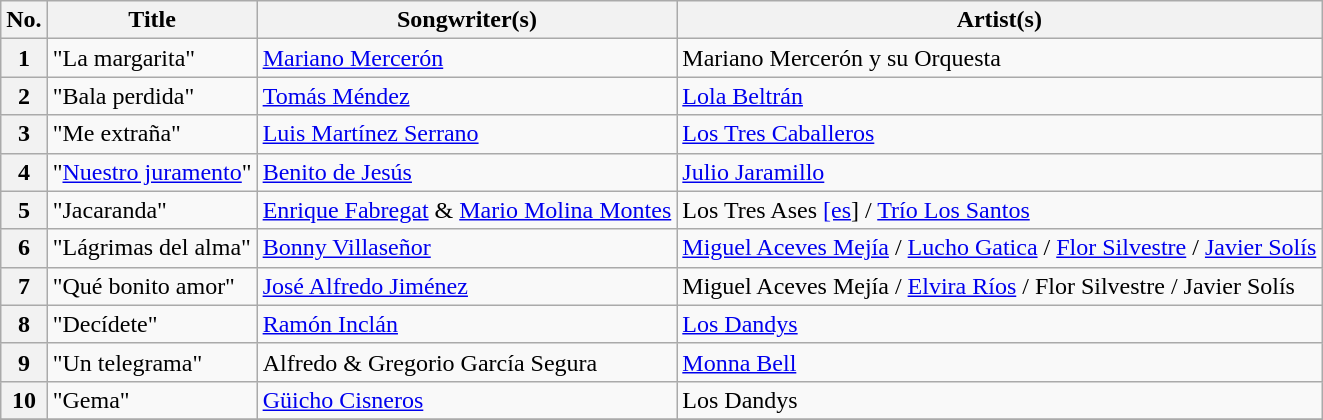<table class="wikitable sortable" style="text-align: left">
<tr>
<th scope="col">No.</th>
<th scope="col">Title</th>
<th scope="col">Songwriter(s)</th>
<th scope="col">Artist(s)</th>
</tr>
<tr>
<th scope="row">1</th>
<td>"La margarita"</td>
<td><a href='#'>Mariano Mercerón</a></td>
<td>Mariano Mercerón y su Orquesta</td>
</tr>
<tr>
<th scope="row">2</th>
<td>"Bala perdida"</td>
<td><a href='#'>Tomás Méndez</a></td>
<td><a href='#'>Lola Beltrán</a></td>
</tr>
<tr>
<th scope="row">3</th>
<td>"Me extraña"</td>
<td><a href='#'>Luis Martínez Serrano</a></td>
<td><a href='#'>Los Tres Caballeros</a></td>
</tr>
<tr>
<th scope="row">4</th>
<td>"<a href='#'>Nuestro juramento</a>"</td>
<td><a href='#'>Benito de Jesús</a></td>
<td><a href='#'>Julio Jaramillo</a></td>
</tr>
<tr>
<th scope="row">5</th>
<td>"Jacaranda"</td>
<td><a href='#'>Enrique Fabregat</a> & <a href='#'>Mario Molina Montes</a></td>
<td>Los Tres Ases <a href='#'>[es</a>] / <a href='#'>Trío Los Santos</a></td>
</tr>
<tr>
<th scope="row">6</th>
<td>"Lágrimas del alma"</td>
<td><a href='#'>Bonny Villaseñor</a></td>
<td><a href='#'>Miguel Aceves Mejía</a> / <a href='#'>Lucho Gatica</a> / <a href='#'>Flor Silvestre</a> / <a href='#'>Javier Solís</a></td>
</tr>
<tr>
<th scope="row">7</th>
<td>"Qué bonito amor"</td>
<td><a href='#'>José Alfredo Jiménez</a></td>
<td>Miguel Aceves Mejía / <a href='#'>Elvira Ríos</a> / Flor Silvestre / Javier Solís</td>
</tr>
<tr>
<th scope="row">8</th>
<td>"Decídete"</td>
<td><a href='#'>Ramón Inclán</a></td>
<td><a href='#'>Los Dandys</a></td>
</tr>
<tr>
<th scope="row">9</th>
<td>"Un telegrama"</td>
<td>Alfredo & Gregorio García Segura</td>
<td><a href='#'>Monna Bell</a></td>
</tr>
<tr>
<th scope="row">10</th>
<td>"Gema"</td>
<td><a href='#'>Güicho Cisneros</a></td>
<td>Los Dandys</td>
</tr>
<tr>
</tr>
</table>
